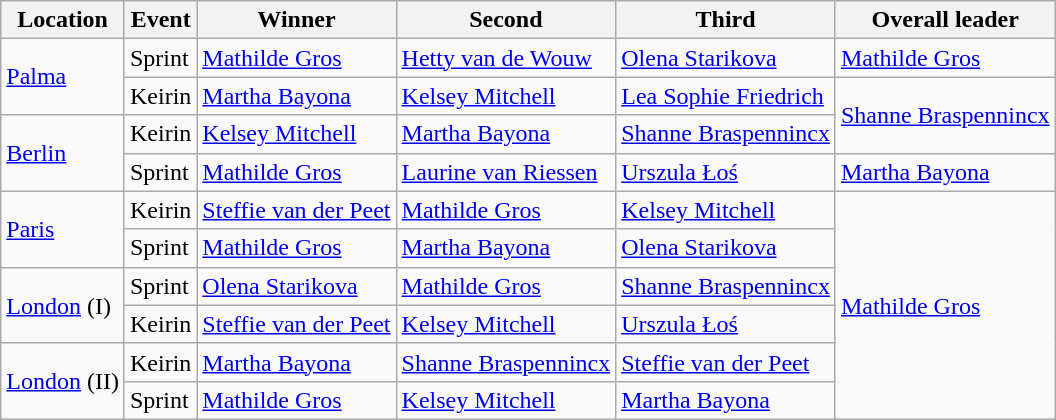<table class="wikitable">
<tr>
<th>Location</th>
<th>Event</th>
<th>Winner</th>
<th>Second</th>
<th>Third</th>
<th>Overall leader</th>
</tr>
<tr>
<td rowspan=2><a href='#'>Palma</a></td>
<td>Sprint</td>
<td> <a href='#'>Mathilde Gros</a></td>
<td> <a href='#'>Hetty van de Wouw</a></td>
<td> <a href='#'>Olena Starikova</a></td>
<td> <a href='#'>Mathilde Gros</a></td>
</tr>
<tr>
<td>Keirin</td>
<td> <a href='#'>Martha Bayona</a></td>
<td> <a href='#'>Kelsey Mitchell</a></td>
<td> <a href='#'>Lea Sophie Friedrich</a></td>
<td rowspan=2> <a href='#'>Shanne Braspennincx</a></td>
</tr>
<tr>
<td rowspan=2><a href='#'>Berlin</a></td>
<td>Keirin</td>
<td> <a href='#'>Kelsey Mitchell</a></td>
<td> <a href='#'>Martha Bayona</a></td>
<td> <a href='#'>Shanne Braspennincx</a></td>
</tr>
<tr>
<td>Sprint</td>
<td> <a href='#'>Mathilde Gros</a></td>
<td> <a href='#'>Laurine van Riessen</a></td>
<td> <a href='#'>Urszula Łoś</a></td>
<td> <a href='#'>Martha Bayona</a></td>
</tr>
<tr>
<td rowspan=2><a href='#'>Paris</a></td>
<td>Keirin</td>
<td> <a href='#'>Steffie van der Peet</a></td>
<td> <a href='#'>Mathilde Gros</a></td>
<td> <a href='#'>Kelsey Mitchell</a></td>
<td rowspan=6> <a href='#'>Mathilde Gros</a></td>
</tr>
<tr>
<td>Sprint</td>
<td> <a href='#'>Mathilde Gros</a></td>
<td> <a href='#'>Martha Bayona</a></td>
<td> <a href='#'>Olena Starikova</a></td>
</tr>
<tr>
<td rowspan=2><a href='#'>London</a> (I)</td>
<td>Sprint</td>
<td> <a href='#'>Olena Starikova</a></td>
<td> <a href='#'>Mathilde Gros</a></td>
<td> <a href='#'>Shanne Braspennincx</a></td>
</tr>
<tr>
<td>Keirin</td>
<td> <a href='#'>Steffie van der Peet</a></td>
<td> <a href='#'>Kelsey Mitchell</a></td>
<td> <a href='#'>Urszula Łoś</a></td>
</tr>
<tr>
<td rowspan=2><a href='#'>London</a> (II)</td>
<td>Keirin</td>
<td> <a href='#'>Martha Bayona</a></td>
<td> <a href='#'>Shanne Braspennincx</a></td>
<td> <a href='#'>Steffie van der Peet</a></td>
</tr>
<tr>
<td>Sprint</td>
<td> <a href='#'>Mathilde Gros</a></td>
<td> <a href='#'>Kelsey Mitchell</a></td>
<td> <a href='#'>Martha Bayona</a></td>
</tr>
</table>
